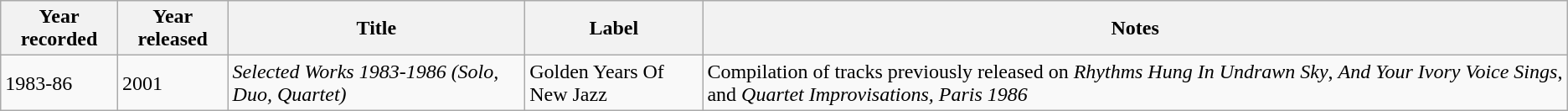<table class="wikitable sortable">
<tr>
<th>Year recorded</th>
<th>Year released</th>
<th>Title</th>
<th>Label</th>
<th>Notes</th>
</tr>
<tr>
<td>1983-86</td>
<td>2001</td>
<td><em>Selected Works 1983-1986 (Solo, Duo, Quartet)</em></td>
<td>Golden Years Of New Jazz</td>
<td>Compilation of tracks previously released on <em>Rhythms Hung In Undrawn Sky</em>, <em>And Your Ivory Voice Sings</em>, and <em>Quartet Improvisations, Paris 1986</em></td>
</tr>
</table>
